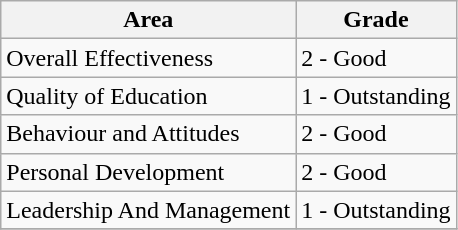<table class="wikitable">
<tr>
<th>Area</th>
<th>Grade</th>
</tr>
<tr>
<td>Overall Effectiveness</td>
<td>2 - Good</td>
</tr>
<tr>
<td>Quality of Education</td>
<td>1 - Outstanding</td>
</tr>
<tr>
<td>Behaviour and Attitudes</td>
<td>2 - Good</td>
</tr>
<tr>
<td>Personal Development</td>
<td>2 - Good</td>
</tr>
<tr>
<td>Leadership And Management</td>
<td>1 - Outstanding</td>
</tr>
<tr>
</tr>
</table>
